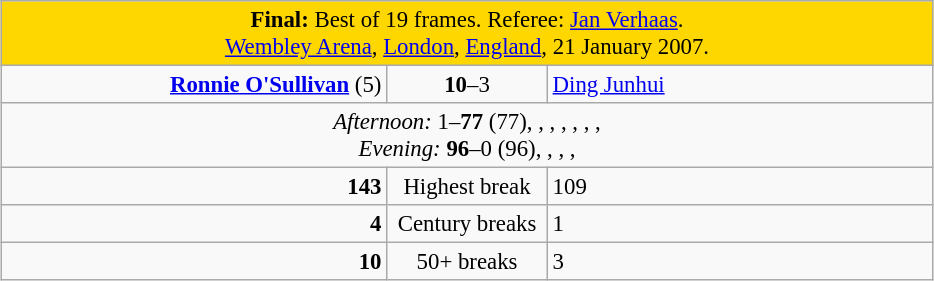<table class="wikitable" style="font-size: 95%; margin: 1em auto 1em auto;">
<tr>
<td colspan="3" align="center" bgcolor="#ffd700"><strong>Final:</strong> Best of 19 frames. Referee: <a href='#'>Jan Verhaas</a>.<br><a href='#'>Wembley Arena</a>, <a href='#'>London</a>, <a href='#'>England</a>, 21 January 2007.</td>
</tr>
<tr>
<td width="250" align="right"><strong><a href='#'>Ronnie O'Sullivan</a></strong> (5)<br></td>
<td width="100" align="center"><strong>10</strong>–3</td>
<td width="250"><a href='#'>Ding Junhui</a><br></td>
</tr>
<tr>
<td colspan="3" align="center" style="font-size: 100%"><em>Afternoon:</em> 1–<strong>77</strong> (77), , , , , , ,  <br><em>Evening:</em> <strong>96</strong>–0 (96), , , , </td>
</tr>
<tr>
<td align="right"><strong>143</strong></td>
<td align="center">Highest break</td>
<td>109</td>
</tr>
<tr>
<td align="right"><strong>4</strong></td>
<td align="center">Century breaks</td>
<td>1</td>
</tr>
<tr>
<td align="right"><strong>10</strong></td>
<td align="center">50+ breaks</td>
<td>3</td>
</tr>
</table>
